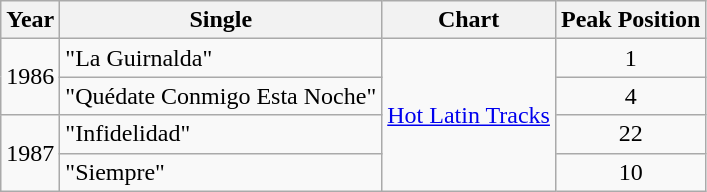<table class="wikitable">
<tr>
<th>Year</th>
<th>Single</th>
<th>Chart</th>
<th>Peak Position</th>
</tr>
<tr>
<td rowspan="2">1986</td>
<td>"La Guirnalda"</td>
<td rowspan="4"><a href='#'>Hot Latin Tracks</a></td>
<td align="center">1</td>
</tr>
<tr>
<td>"Quédate Conmigo Esta Noche"</td>
<td align="center">4</td>
</tr>
<tr>
<td rowspan="2">1987</td>
<td>"Infidelidad"</td>
<td align="center">22</td>
</tr>
<tr>
<td>"Siempre"</td>
<td align="center">10</td>
</tr>
</table>
